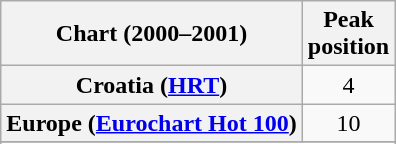<table class="wikitable sortable plainrowheaders" style="text-align:center">
<tr>
<th>Chart (2000–2001)</th>
<th>Peak<br>position</th>
</tr>
<tr>
<th scope="row">Croatia (<a href='#'>HRT</a>)</th>
<td>4</td>
</tr>
<tr>
<th scope="row">Europe (<a href='#'>Eurochart Hot 100</a>)</th>
<td>10</td>
</tr>
<tr>
</tr>
<tr>
</tr>
<tr>
</tr>
</table>
